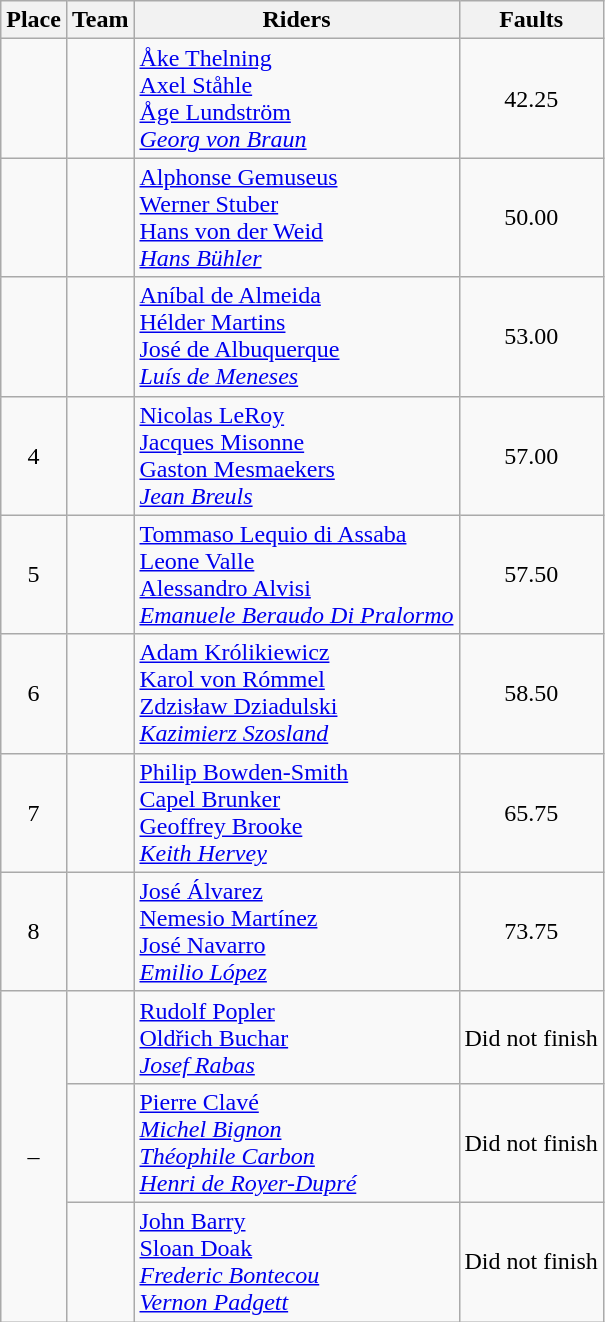<table class=wikitable style="text-align:center">
<tr>
<th>Place</th>
<th>Team</th>
<th>Riders</th>
<th>Faults</th>
</tr>
<tr>
<td></td>
<td align=left></td>
<td align=left><a href='#'>Åke Thelning</a> <br> <a href='#'>Axel Ståhle</a> <br> <a href='#'>Åge Lundström</a> <br> <em><a href='#'>Georg von Braun</a></em></td>
<td>42.25</td>
</tr>
<tr>
<td></td>
<td align=left></td>
<td align=left><a href='#'>Alphonse Gemuseus</a> <br> <a href='#'>Werner Stuber</a> <br> <a href='#'>Hans von der Weid</a> <br> <em><a href='#'>Hans Bühler</a></em></td>
<td>50.00</td>
</tr>
<tr>
<td></td>
<td align=left></td>
<td align=left><a href='#'>Aníbal de Almeida</a> <br> <a href='#'>Hélder Martins</a> <br> <a href='#'>José de Albuquerque</a> <br> <em><a href='#'>Luís de Meneses</a></em></td>
<td>53.00</td>
</tr>
<tr>
<td>4</td>
<td align=left></td>
<td align=left><a href='#'>Nicolas LeRoy</a> <br> <a href='#'>Jacques Misonne</a> <br> <a href='#'>Gaston Mesmaekers</a> <br> <em><a href='#'>Jean Breuls</a></em></td>
<td>57.00</td>
</tr>
<tr>
<td>5</td>
<td align=left></td>
<td align=left><a href='#'>Tommaso Lequio di Assaba</a> <br> <a href='#'>Leone Valle</a> <br> <a href='#'>Alessandro Alvisi</a> <br> <em><a href='#'>Emanuele Beraudo Di Pralormo</a></em></td>
<td>57.50</td>
</tr>
<tr>
<td>6</td>
<td align=left></td>
<td align=left><a href='#'>Adam Królikiewicz</a> <br> <a href='#'>Karol von Rómmel</a> <br> <a href='#'>Zdzisław Dziadulski</a> <br> <em><a href='#'>Kazimierz Szosland</a></em></td>
<td>58.50</td>
</tr>
<tr>
<td>7</td>
<td align=left></td>
<td align=left><a href='#'>Philip Bowden-Smith</a> <br> <a href='#'>Capel Brunker</a> <br> <a href='#'>Geoffrey Brooke</a> <br> <em><a href='#'>Keith Hervey</a></em></td>
<td>65.75</td>
</tr>
<tr>
<td>8</td>
<td align=left></td>
<td align=left><a href='#'>José Álvarez</a> <br> <a href='#'>Nemesio Martínez</a> <br> <a href='#'>José Navarro</a> <br> <em><a href='#'>Emilio López</a></em></td>
<td>73.75</td>
</tr>
<tr>
<td rowspan=3>–</td>
<td align=left></td>
<td align=left><a href='#'>Rudolf Popler</a> <br> <a href='#'>Oldřich Buchar</a> <br> <em><a href='#'>Josef Rabas</a></em></td>
<td>Did not finish</td>
</tr>
<tr>
<td align=left></td>
<td align=left><a href='#'>Pierre Clavé</a> <br> <em><a href='#'>Michel Bignon</a></em> <br> <em><a href='#'>Théophile Carbon</a></em> <br> <em><a href='#'>Henri de Royer-Dupré</a></em></td>
<td>Did not finish</td>
</tr>
<tr>
<td align=left></td>
<td align=left><a href='#'>John Barry</a> <br> <a href='#'>Sloan Doak</a> <br> <em><a href='#'>Frederic Bontecou</a></em> <br> <em><a href='#'>Vernon Padgett</a></em></td>
<td>Did not finish</td>
</tr>
</table>
